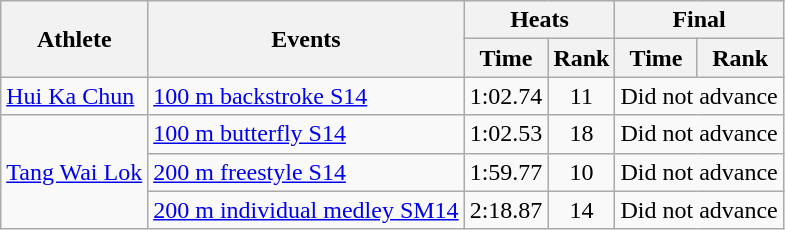<table class=wikitable>
<tr>
<th rowspan="2">Athlete</th>
<th rowspan="2">Events</th>
<th colspan="2">Heats</th>
<th colspan="2">Final</th>
</tr>
<tr>
<th>Time</th>
<th>Rank</th>
<th>Time</th>
<th>Rank</th>
</tr>
<tr align="center">
<td align="left"><a href='#'>Hui Ka Chun</a></td>
<td align="left"><a href='#'>100 m backstroke S14</a></td>
<td>1:02.74</td>
<td>11</td>
<td colspan="2">Did not advance</td>
</tr>
<tr align="center">
<td align="left" rowspan="3"><a href='#'>Tang Wai Lok</a></td>
<td align="left"><a href='#'>100 m butterfly S14</a></td>
<td>1:02.53</td>
<td>18</td>
<td colspan="2">Did not advance</td>
</tr>
<tr align="center">
<td align="left"><a href='#'>200 m freestyle S14</a></td>
<td>1:59.77</td>
<td>10</td>
<td colspan="2">Did not advance</td>
</tr>
<tr align="center">
<td align="left"><a href='#'>200 m individual medley SM14</a></td>
<td>2:18.87</td>
<td>14</td>
<td colspan="2">Did not advance</td>
</tr>
</table>
